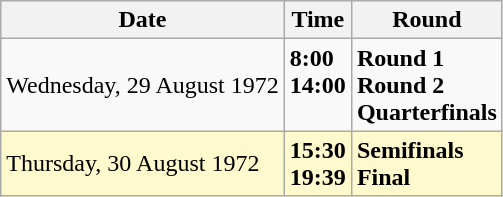<table class="wikitable">
<tr>
<th>Date</th>
<th>Time</th>
<th>Round</th>
</tr>
<tr>
<td>Wednesday, 29 August 1972</td>
<td><strong>8:00</strong><br><strong>14:00</strong><br> </td>
<td><strong>Round 1</strong><br><strong>Round 2</strong><br><strong>Quarterfinals</strong></td>
</tr>
<tr style=background:lemonchiffon>
<td>Thursday, 30 August 1972</td>
<td><strong>15:30</strong><br><strong>19:39</strong></td>
<td><strong>Semifinals</strong><br><strong>Final</strong></td>
</tr>
</table>
